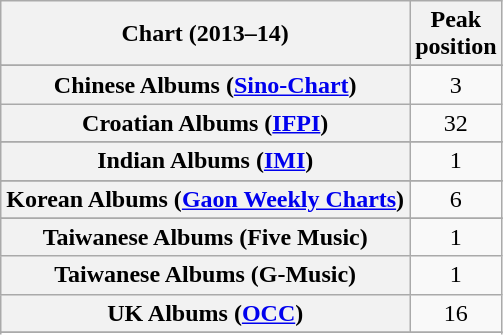<table class="wikitable sortable plainrowheaders" style="text-align:center">
<tr>
<th>Chart (2013–14)</th>
<th>Peak<br>position</th>
</tr>
<tr>
</tr>
<tr>
</tr>
<tr>
</tr>
<tr>
</tr>
<tr>
</tr>
<tr>
<th scope="row">Chinese Albums (<a href='#'>Sino-Chart</a>)</th>
<td style="text-align:center;">3</td>
</tr>
<tr>
<th scope="row">Croatian Albums (<a href='#'>IFPI</a>)</th>
<td style="text-align:center;">32</td>
</tr>
<tr>
</tr>
<tr>
</tr>
<tr>
</tr>
<tr>
</tr>
<tr>
</tr>
<tr>
<th scope="row">Indian Albums (<a href='#'>IMI</a>)</th>
<td style="text-align:center;">1 </td>
</tr>
<tr>
</tr>
<tr>
</tr>
<tr>
</tr>
<tr>
<th scope="row">Korean Albums (<a href='#'>Gaon Weekly Charts</a>)</th>
<td style="text-align:center;">6</td>
</tr>
<tr>
</tr>
<tr>
</tr>
<tr>
</tr>
<tr>
</tr>
<tr>
</tr>
<tr>
<th scope="row">Taiwanese Albums (Five Music)</th>
<td style="text-align:center;">1</td>
</tr>
<tr>
<th scope="row">Taiwanese Albums (G-Music)</th>
<td style="text-align:center;">1</td>
</tr>
<tr>
<th scope="row">UK Albums (<a href='#'>OCC</a>)</th>
<td style="text-align:center;">16</td>
</tr>
<tr>
</tr>
<tr>
</tr>
<tr>
</tr>
<tr>
</tr>
</table>
